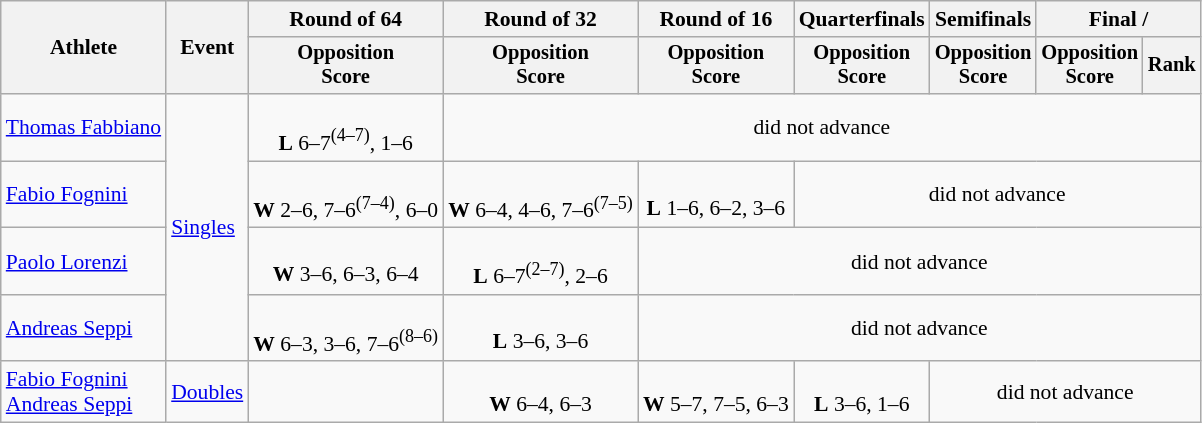<table class=wikitable style="font-size:90%">
<tr>
<th rowspan="2">Athlete</th>
<th rowspan="2">Event</th>
<th>Round of 64</th>
<th>Round of 32</th>
<th>Round of 16</th>
<th>Quarterfinals</th>
<th>Semifinals</th>
<th colspan=2>Final / </th>
</tr>
<tr style="font-size:95%">
<th>Opposition<br>Score</th>
<th>Opposition<br>Score</th>
<th>Opposition<br>Score</th>
<th>Opposition<br>Score</th>
<th>Opposition<br>Score</th>
<th>Opposition<br>Score</th>
<th>Rank</th>
</tr>
<tr align=center>
<td align=left><a href='#'>Thomas Fabbiano</a></td>
<td align=left rowspan=4><a href='#'>Singles</a></td>
<td><br><strong>L</strong> 6–7<sup>(4–7)</sup>, 1–6</td>
<td colspan=6>did not advance</td>
</tr>
<tr align=center>
<td align=left><a href='#'>Fabio Fognini</a></td>
<td><br><strong>W</strong> 2–6, 7–6<sup>(7–4)</sup>, 6–0</td>
<td><br><strong>W</strong> 6–4, 4–6, 7–6<sup>(7–5)</sup></td>
<td><br><strong>L</strong> 1–6, 6–2, 3–6</td>
<td colspan=4>did not advance</td>
</tr>
<tr align=center>
<td align=left><a href='#'>Paolo Lorenzi</a></td>
<td><br><strong>W</strong> 3–6, 6–3, 6–4</td>
<td><br><strong>L</strong> 6–7<sup>(2–7)</sup>, 2–6</td>
<td colspan=5>did not advance</td>
</tr>
<tr align=center>
<td align=left><a href='#'>Andreas Seppi</a></td>
<td><br><strong>W</strong> 6–3, 3–6, 7–6<sup>(8–6)</sup></td>
<td><br><strong>L</strong> 3–6, 3–6</td>
<td colspan=5>did not advance</td>
</tr>
<tr align=center>
<td align=left><a href='#'>Fabio Fognini</a><br><a href='#'>Andreas Seppi</a></td>
<td align=left><a href='#'>Doubles</a></td>
<td></td>
<td><br><strong>W</strong> 6–4, 6–3</td>
<td><br><strong>W</strong> 5–7, 7–5, 6–3</td>
<td><br><strong>L</strong> 3–6, 1–6</td>
<td colspan=3>did not advance</td>
</tr>
</table>
